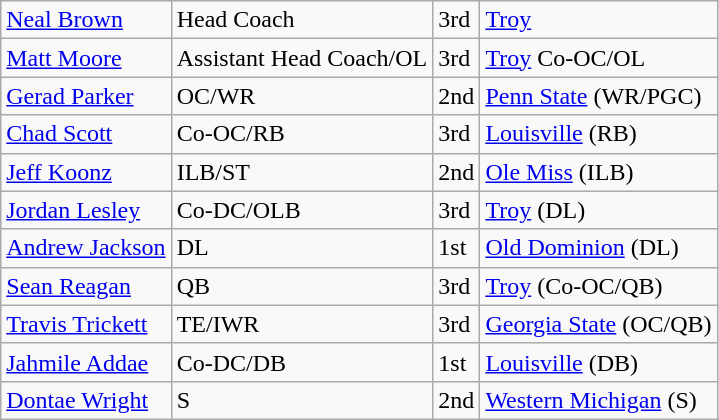<table class="wikitable">
<tr>
<td><a href='#'>Neal Brown</a></td>
<td>Head Coach</td>
<td>3rd</td>
<td><a href='#'>Troy</a></td>
</tr>
<tr>
<td><a href='#'>Matt Moore</a></td>
<td>Assistant Head Coach/OL</td>
<td>3rd</td>
<td><a href='#'>Troy</a> Co-OC/OL</td>
</tr>
<tr>
<td><a href='#'>Gerad Parker</a></td>
<td>OC/WR</td>
<td>2nd</td>
<td><a href='#'>Penn State</a> (WR/PGC)</td>
</tr>
<tr>
<td><a href='#'>Chad Scott</a></td>
<td>Co-OC/RB</td>
<td>3rd</td>
<td><a href='#'>Louisville</a> (RB)</td>
</tr>
<tr>
<td><a href='#'>Jeff Koonz</a></td>
<td>ILB/ST</td>
<td>2nd</td>
<td><a href='#'>Ole Miss</a> (ILB)</td>
</tr>
<tr>
<td><a href='#'>Jordan Lesley</a></td>
<td>Co-DC/OLB</td>
<td>3rd</td>
<td><a href='#'>Troy</a> (DL)</td>
</tr>
<tr>
<td><a href='#'>Andrew Jackson</a></td>
<td>DL</td>
<td>1st</td>
<td><a href='#'>Old Dominion</a> (DL)</td>
</tr>
<tr>
<td><a href='#'>Sean Reagan</a></td>
<td>QB</td>
<td>3rd</td>
<td><a href='#'>Troy</a> (Co-OC/QB)</td>
</tr>
<tr>
<td><a href='#'>Travis Trickett</a></td>
<td>TE/IWR</td>
<td>3rd</td>
<td><a href='#'>Georgia State</a> (OC/QB)</td>
</tr>
<tr>
<td><a href='#'>Jahmile Addae</a></td>
<td>Co-DC/DB</td>
<td>1st</td>
<td><a href='#'>Louisville</a> (DB)</td>
</tr>
<tr>
<td><a href='#'>Dontae Wright</a></td>
<td>S</td>
<td>2nd</td>
<td><a href='#'>Western Michigan</a> (S)</td>
</tr>
</table>
